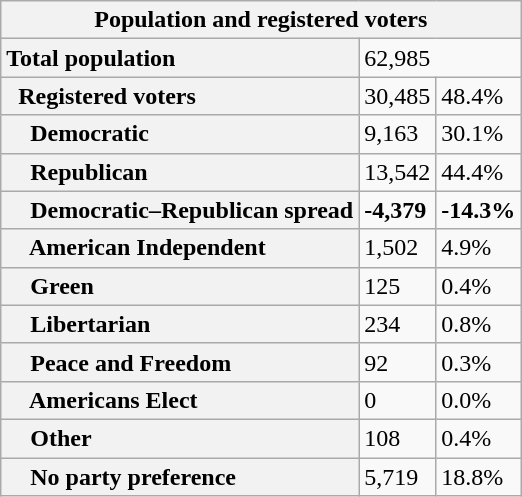<table class="wikitable collapsible collapsed">
<tr>
<th colspan="3">Population and registered voters</th>
</tr>
<tr>
<th scope="row" style="text-align: left;">Total population</th>
<td colspan="2">62,985</td>
</tr>
<tr>
<th scope="row" style="text-align: left;">  Registered voters</th>
<td>30,485</td>
<td>48.4%</td>
</tr>
<tr>
<th scope="row" style="text-align: left;">    Democratic</th>
<td>9,163</td>
<td>30.1%</td>
</tr>
<tr>
<th scope="row" style="text-align: left;">    Republican</th>
<td>13,542</td>
<td>44.4%</td>
</tr>
<tr>
<th scope="row" style="text-align: left;">    Democratic–Republican spread</th>
<td><span><strong>-4,379</strong></span></td>
<td><span><strong>-14.3%</strong></span></td>
</tr>
<tr>
<th scope="row" style="text-align: left;">    American Independent</th>
<td>1,502</td>
<td>4.9%</td>
</tr>
<tr>
<th scope="row" style="text-align: left;">    Green</th>
<td>125</td>
<td>0.4%</td>
</tr>
<tr>
<th scope="row" style="text-align: left;">    Libertarian</th>
<td>234</td>
<td>0.8%</td>
</tr>
<tr>
<th scope="row" style="text-align: left;">    Peace and Freedom</th>
<td>92</td>
<td>0.3%</td>
</tr>
<tr>
<th scope="row" style="text-align: left;">    Americans Elect</th>
<td>0</td>
<td>0.0%</td>
</tr>
<tr>
<th scope="row" style="text-align: left;">    Other</th>
<td>108</td>
<td>0.4%</td>
</tr>
<tr>
<th scope="row" style="text-align: left;">    No party preference</th>
<td>5,719</td>
<td>18.8%</td>
</tr>
</table>
